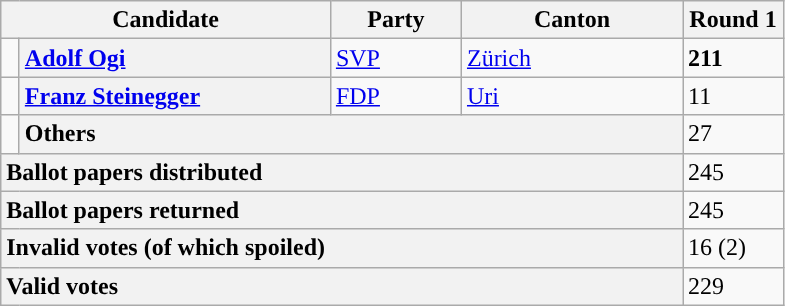<table class="wikitable">
<tr>
<th colspan=2>Candidate</th>
<th>Party</th>
<th>Canton</th>
<th>Round 1</th>
</tr>
<tr>
<td width=5px style="background-color: "></td>
<td width=200px style="background-color:#F2F2F2"><strong><a href='#'>Adolf Ogi</a></strong></td>
<td width=80px><a href='#'>SVP</a></td>
<td width=140px><a href='#'>Zürich</a></td>
<td width=60px><strong>211</strong></td>
</tr>
<tr>
<td style="background-color: "></td>
<td style="background-color:#F2F2F2"><strong><a href='#'>Franz Steinegger</a></strong></td>
<td><a href='#'>FDP</a></td>
<td><a href='#'>Uri</a></td>
<td>11</td>
</tr>
<tr>
<td></td>
<td colspan=3 style="background-color:#F2F2F2"><strong>Others</strong></td>
<td>27</td>
</tr>
<tr>
<td colspan=4 style="background-color:#F2F2F2"><strong>Ballot papers distributed</strong></td>
<td>245</td>
</tr>
<tr>
<td colspan=4 style="background-color:#F2F2F2"><strong>Ballot papers returned</strong></td>
<td>245</td>
</tr>
<tr>
<td colspan=4 style="background-color:#F2F2F2"><strong>Invalid votes (of which spoiled)</strong></td>
<td>16 (2)</td>
</tr>
<tr>
<td colspan=4 style="background-color:#F2F2F2"><strong>Valid votes</strong></td>
<td>229</td>
</tr>
</table>
